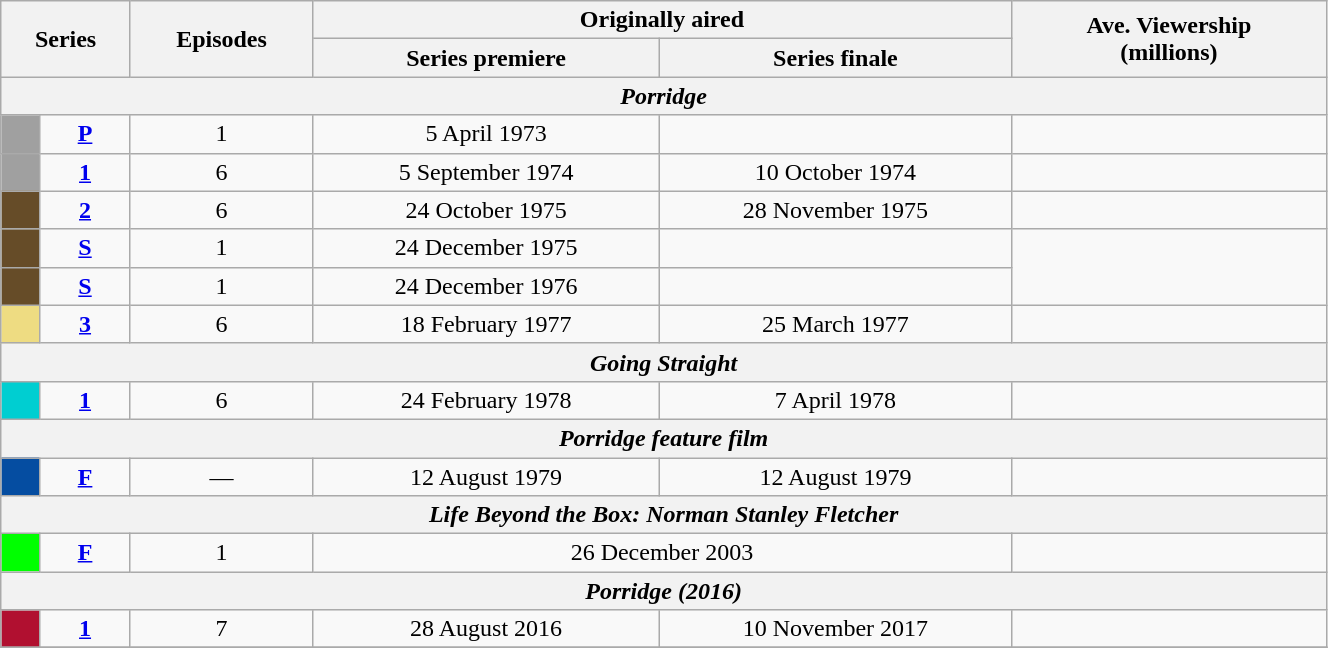<table class="wikitable" style="text-align:center; width:70%;">
<tr>
<th colspan="2" rowspan="2">Series</th>
<th rowspan="2">Episodes</th>
<th colspan="2">Originally aired</th>
<th colspan="2" rowspan="2">Ave. Viewership<br>(millions)</th>
</tr>
<tr>
<th>Series premiere</th>
<th>Series finale</th>
</tr>
<tr>
<th colspan="6"><em>Porridge</em></th>
</tr>
<tr>
<td style="background:#A0A0A0; color:#FFAE5B; text-align:center;"></td>
<td><strong><a href='#'>P</a></strong></td>
<td>1</td>
<td>5 April 1973</td>
<td></td>
</tr>
<tr>
<td style="background:#A0A0A0; color:#FFAE5B; text-align:center;"></td>
<td><strong><a href='#'>1</a></strong></td>
<td>6</td>
<td>5 September 1974</td>
<td>10 October 1974</td>
<td></td>
</tr>
<tr>
<td style="background:#664C28; color:#008D96; text-align:center;"></td>
<td><strong><a href='#'>2</a></strong></td>
<td>6</td>
<td>24 October 1975</td>
<td>28 November 1975</td>
<td></td>
</tr>
<tr>
<td style="background:#664C28; color:#008D96; text-align:center;"></td>
<td><strong><a href='#'>S</a></strong></td>
<td>1</td>
<td>24 December 1975</td>
<td></td>
</tr>
<tr>
<td style="background:#664C28; color:#008D96; text-align:center;"></td>
<td><strong><a href='#'>S</a></strong></td>
<td>1</td>
<td>24 December 1976</td>
<td></td>
</tr>
<tr>
<td style="background:#EEDC82; color:#F49D28; text-align:center;"></td>
<td><strong><a href='#'>3</a></strong></td>
<td>6</td>
<td>18 February 1977</td>
<td>25 March 1977</td>
<td></td>
</tr>
<tr>
<th colspan="6"><em>Going Straight</em></th>
</tr>
<tr>
<td style="background:#00CED1; color:#00CED1; text-align:center;"></td>
<td><strong><a href='#'>1</a></strong></td>
<td>6</td>
<td>24 February 1978</td>
<td>7 April 1978</td>
<td></td>
</tr>
<tr>
<th colspan="6"><em>Porridge feature film</em></th>
</tr>
<tr>
<td style="background:#054DA1; color:#054DA1; text-align:center;"></td>
<td><strong><a href='#'>F</a></strong></td>
<td>—</td>
<td>12 August 1979</td>
<td>12 August 1979</td>
<td></td>
</tr>
<tr>
<th colspan="6"><em>Life Beyond the Box: Norman Stanley Fletcher</em></th>
</tr>
<tr>
<td style="background:#00FF00; text-align:center;"></td>
<td><strong><a href='#'>F</a></strong></td>
<td>1</td>
<td colspan=2>26 December 2003</td>
<td></td>
</tr>
<tr>
<th colspan="6"><em>Porridge (2016)</em></th>
</tr>
<tr>
<td style="background:#B11030; color:#00CED1; text-align:center;"></td>
<td><strong><a href='#'>1</a></strong></td>
<td>7</td>
<td>28 August 2016</td>
<td>10 November 2017</td>
<td></td>
</tr>
<tr>
</tr>
</table>
